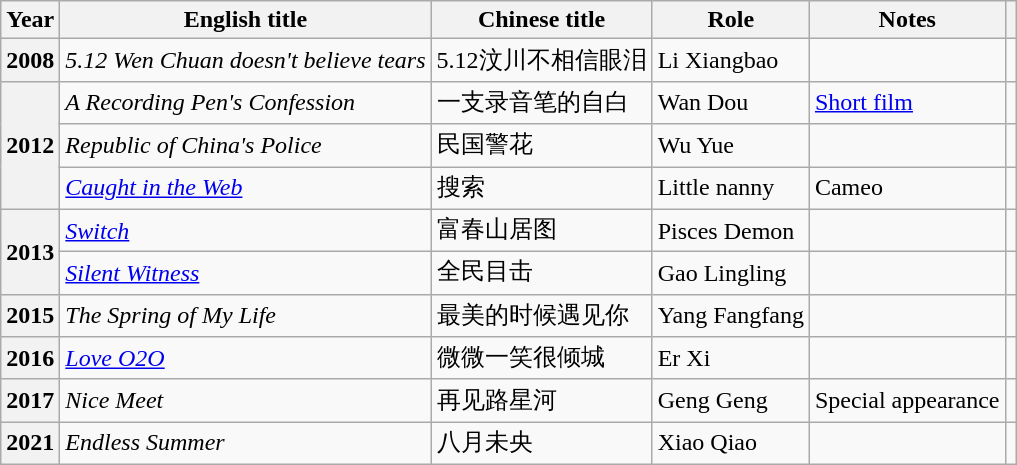<table class="wikitable sortable plainrowheaders">
<tr>
<th>Year</th>
<th>English title</th>
<th>Chinese title</th>
<th>Role</th>
<th class="unsortable">Notes</th>
<th class="unsortable"></th>
</tr>
<tr>
<th scope="row">2008</th>
<td><em>5.12 Wen Chuan doesn't believe tears</em></td>
<td>5.12汶川不相信眼泪</td>
<td>Li Xiangbao</td>
<td></td>
<td></td>
</tr>
<tr>
<th scope="row" rowspan=3>2012</th>
<td><em>A Recording Pen's Confession</em></td>
<td>一支录音笔的自白</td>
<td>Wan Dou</td>
<td><a href='#'>Short film</a></td>
<td></td>
</tr>
<tr>
<td><em>Republic of China's Police</em></td>
<td>民国警花</td>
<td>Wu Yue</td>
<td></td>
<td style="text-align:center;"></td>
</tr>
<tr>
<td><em><a href='#'>Caught in the Web</a></em></td>
<td>搜索</td>
<td>Little nanny</td>
<td>Cameo</td>
<td style="text-align:center;"></td>
</tr>
<tr>
<th scope="row" rowspan=2>2013</th>
<td><em><a href='#'>Switch</a></em></td>
<td>富春山居图</td>
<td>Pisces Demon</td>
<td></td>
<td></td>
</tr>
<tr>
<td><em><a href='#'>Silent Witness</a></em></td>
<td>全民目击</td>
<td>Gao Lingling</td>
<td></td>
<td style="text-align:center;"></td>
</tr>
<tr>
<th scope="row">2015</th>
<td><em>The Spring of My Life</em></td>
<td>最美的时候遇见你</td>
<td>Yang Fangfang</td>
<td></td>
<td style="text-align:center;"></td>
</tr>
<tr>
<th scope="row">2016</th>
<td><em><a href='#'>Love O2O</a></em></td>
<td>微微一笑很倾城</td>
<td>Er Xi</td>
<td></td>
<td style="text-align:center;"></td>
</tr>
<tr>
<th scope="row">2017</th>
<td><em>Nice Meet</em></td>
<td>再见路星河</td>
<td>Geng Geng</td>
<td>Special appearance</td>
<td style="text-align:center;"></td>
</tr>
<tr>
<th scope="row">2021</th>
<td><em>Endless Summer</em></td>
<td>八月未央</td>
<td>Xiao Qiao</td>
<td></td>
<td style="text-align:center;"></td>
</tr>
</table>
